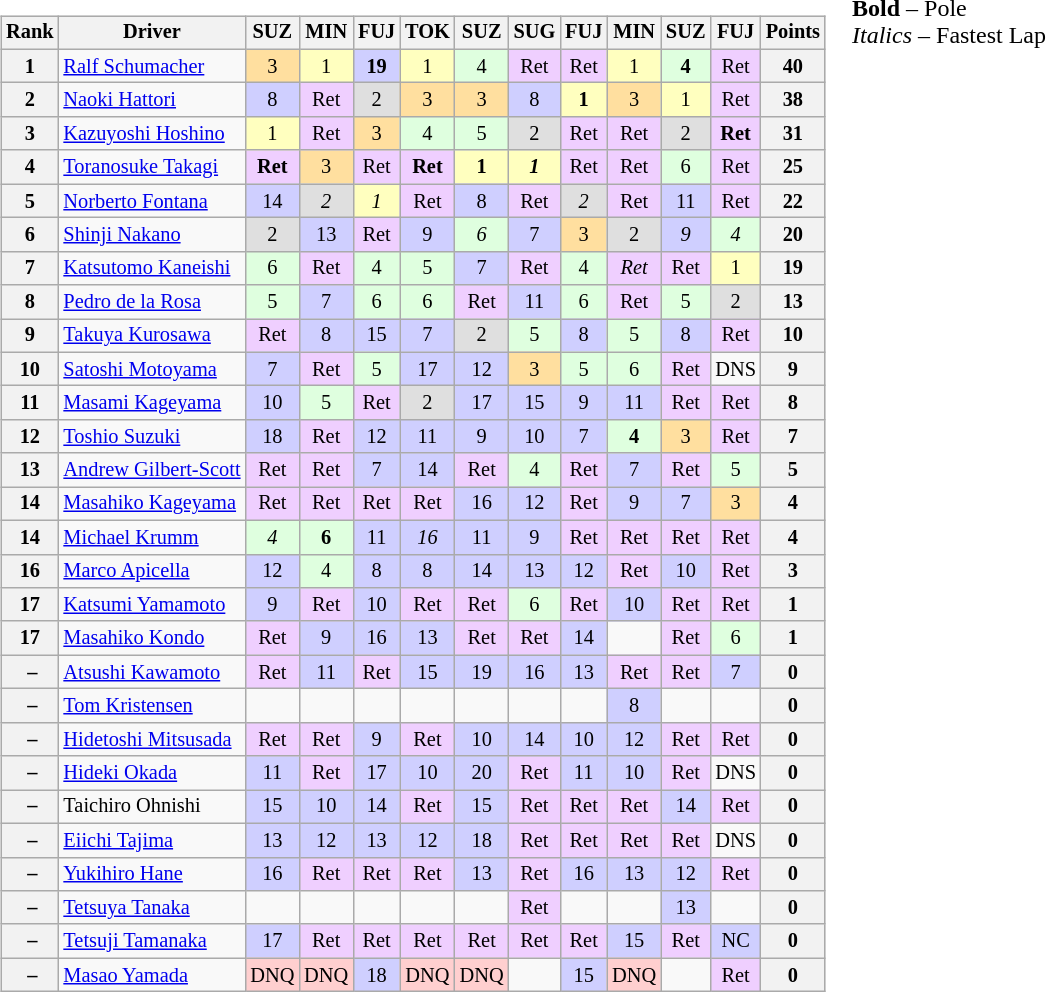<table>
<tr>
<td><br><table class="wikitable" style="font-size:85%; text-align:center">
<tr>
<th>Rank</th>
<th>Driver</th>
<th>SUZ</th>
<th>MIN</th>
<th>FUJ</th>
<th>TOK</th>
<th>SUZ</th>
<th>SUG</th>
<th>FUJ</th>
<th>MIN</th>
<th>SUZ</th>
<th>FUJ</th>
<th>Points</th>
</tr>
<tr>
<th>1</th>
<td align="left"> <a href='#'>Ralf Schumacher</a></td>
<td style="background:#ffdf9f;">3</td>
<td style="background:#ffffbf;">1</td>
<td style="background:#cfcfff;"><strong>19</strong></td>
<td style="background:#ffffbf;">1</td>
<td style="background:#dfffdf;">4</td>
<td style="background:#efcfff;">Ret</td>
<td style="background:#efcfff;">Ret</td>
<td style="background:#ffffbf;">1</td>
<td style="background:#dfffdf;"><strong>4</strong></td>
<td style="background:#efcfff;">Ret</td>
<th>40</th>
</tr>
<tr>
<th>2</th>
<td align="left"> <a href='#'>Naoki Hattori</a></td>
<td style="background:#cfcfff;">8</td>
<td style="background:#efcfff;">Ret</td>
<td style="background:#dfdfdf;">2</td>
<td style="background:#ffdf9f;">3</td>
<td style="background:#ffdf9f;">3</td>
<td style="background:#cfcfff;">8</td>
<td style="background:#ffffbf;"><strong>1</strong></td>
<td style="background:#ffdf9f;">3</td>
<td style="background:#ffffbf;">1</td>
<td style="background:#efcfff;">Ret</td>
<th>38</th>
</tr>
<tr>
<th>3</th>
<td align="left"> <a href='#'>Kazuyoshi Hoshino</a></td>
<td style="background:#ffffbf;">1</td>
<td style="background:#efcfff;">Ret</td>
<td style="background:#ffdf9f;">3</td>
<td style="background:#dfffdf;">4</td>
<td style="background:#dfffdf;">5</td>
<td style="background:#dfdfdf;">2</td>
<td style="background:#efcfff;">Ret</td>
<td style="background:#efcfff;">Ret</td>
<td style="background:#dfdfdf;">2</td>
<td style="background:#efcfff;"><strong>Ret</strong></td>
<th>31</th>
</tr>
<tr>
<th>4</th>
<td align="left"> <a href='#'>Toranosuke Takagi</a></td>
<td style="background:#efcfff;"><strong>Ret</strong></td>
<td style="background:#ffdf9f;">3</td>
<td style="background:#efcfff;">Ret</td>
<td style="background:#efcfff;"><strong>Ret</strong></td>
<td style="background:#ffffbf;"><strong>1</strong></td>
<td style="background:#ffffbf;"><strong><em>1</em></strong></td>
<td style="background:#efcfff;">Ret</td>
<td style="background:#efcfff;">Ret</td>
<td style="background:#dfffdf;">6</td>
<td style="background:#efcfff;">Ret</td>
<th>25</th>
</tr>
<tr>
<th>5</th>
<td align="left"> <a href='#'>Norberto Fontana</a></td>
<td style="background:#cfcfff;">14</td>
<td style="background:#dfdfdf;"><em>2</em></td>
<td style="background:#ffffbf;"><em>1</em></td>
<td style="background:#efcfff;">Ret</td>
<td style="background:#cfcfff;">8</td>
<td style="background:#efcfff;">Ret</td>
<td style="background:#dfdfdf;"><em>2</em></td>
<td style="background:#efcfff;">Ret</td>
<td style="background:#cfcfff;">11</td>
<td style="background:#efcfff;">Ret</td>
<th>22</th>
</tr>
<tr>
<th>6</th>
<td align="left"> <a href='#'>Shinji Nakano</a></td>
<td style="background:#dfdfdf;">2</td>
<td style="background:#cfcfff;">13</td>
<td style="background:#efcfff;">Ret</td>
<td style="background:#cfcfff;">9</td>
<td style="background:#dfffdf;"><em>6</em></td>
<td style="background:#cfcfff;">7</td>
<td style="background:#ffdf9f;">3</td>
<td style="background:#dfdfdf;">2</td>
<td style="background:#cfcfff;"><em>9</em></td>
<td style="background:#dfffdf;"><em>4</em></td>
<th>20</th>
</tr>
<tr>
<th>7</th>
<td align="left"> <a href='#'>Katsutomo Kaneishi</a></td>
<td style="background:#dfffdf;">6</td>
<td style="background:#efcfff;">Ret</td>
<td style="background:#dfffdf;">4</td>
<td style="background:#dfffdf;">5</td>
<td style="background:#cfcfff;">7</td>
<td style="background:#efcfff;">Ret</td>
<td style="background:#dfffdf;">4</td>
<td style="background:#efcfff;"><em>Ret</em></td>
<td style="background:#efcfff;">Ret</td>
<td style="background:#ffffbf;">1</td>
<th>19</th>
</tr>
<tr>
<th>8</th>
<td align="left"> <a href='#'>Pedro de la Rosa</a></td>
<td style="background:#dfffdf;">5</td>
<td style="background:#cfcfff;">7</td>
<td style="background:#dfffdf;">6</td>
<td style="background:#dfffdf;">6</td>
<td style="background:#efcfff;">Ret</td>
<td style="background:#cfcfff;">11</td>
<td style="background:#dfffdf;">6</td>
<td style="background:#efcfff;">Ret</td>
<td style="background:#dfffdf;">5</td>
<td style="background:#dfdfdf;">2</td>
<th>13</th>
</tr>
<tr>
<th>9</th>
<td align="left"> <a href='#'>Takuya Kurosawa</a></td>
<td style="background:#efcfff;">Ret</td>
<td style="background:#cfcfff;">8</td>
<td style="background:#cfcfff;">15</td>
<td style="background:#cfcfff;">7</td>
<td style="background:#dfdfdf;">2</td>
<td style="background:#dfffdf;">5</td>
<td style="background:#cfcfff;">8</td>
<td style="background:#dfffdf;">5</td>
<td style="background:#cfcfff;">8</td>
<td style="background:#efcfff;">Ret</td>
<th>10</th>
</tr>
<tr>
<th>10</th>
<td align="left"> <a href='#'>Satoshi Motoyama</a></td>
<td style="background:#cfcfff;">7</td>
<td style="background:#efcfff;">Ret</td>
<td style="background:#dfffdf;">5</td>
<td style="background:#cfcfff;">17</td>
<td style="background:#cfcfff;">12</td>
<td style="background:#ffdf9f;">3</td>
<td style="background:#dfffdf;">5</td>
<td style="background:#dfffdf;">6</td>
<td style="background:#efcfff;">Ret</td>
<td>DNS</td>
<th>9</th>
</tr>
<tr>
<th>11</th>
<td align="left"> <a href='#'>Masami Kageyama</a></td>
<td style="background:#cfcfff;">10</td>
<td style="background:#dfffdf;">5</td>
<td style="background:#efcfff;">Ret</td>
<td style="background:#dfdfdf;">2</td>
<td style="background:#cfcfff;">17</td>
<td style="background:#cfcfff;">15</td>
<td style="background:#cfcfff;">9</td>
<td style="background:#cfcfff;">11</td>
<td style="background:#efcfff;">Ret</td>
<td style="background:#efcfff;">Ret</td>
<th>8</th>
</tr>
<tr>
<th>12</th>
<td align="left"> <a href='#'>Toshio Suzuki</a></td>
<td style="background:#cfcfff;">18</td>
<td style="background:#efcfff;">Ret</td>
<td style="background:#cfcfff;">12</td>
<td style="background:#cfcfff;">11</td>
<td style="background:#cfcfff;">9</td>
<td style="background:#cfcfff;">10</td>
<td style="background:#cfcfff;">7</td>
<td style="background:#dfffdf;"><strong>4</strong></td>
<td style="background:#ffdf9f;">3</td>
<td style="background:#efcfff;">Ret</td>
<th>7</th>
</tr>
<tr>
<th>13</th>
<td align="left"> <a href='#'>Andrew Gilbert-Scott</a></td>
<td style="background:#efcfff;">Ret</td>
<td style="background:#efcfff;">Ret</td>
<td style="background:#cfcfff;">7</td>
<td style="background:#cfcfff;">14</td>
<td style="background:#efcfff;">Ret</td>
<td style="background:#dfffdf;">4</td>
<td style="background:#efcfff;">Ret</td>
<td style="background:#cfcfff;">7</td>
<td style="background:#efcfff;">Ret</td>
<td style="background:#dfffdf;">5</td>
<th>5</th>
</tr>
<tr>
<th>14</th>
<td align="left"> <a href='#'>Masahiko Kageyama</a></td>
<td style="background:#efcfff;">Ret</td>
<td style="background:#efcfff;">Ret</td>
<td style="background:#efcfff;">Ret</td>
<td style="background:#efcfff;">Ret</td>
<td style="background:#cfcfff;">16</td>
<td style="background:#cfcfff;">12</td>
<td style="background:#efcfff;">Ret</td>
<td style="background:#cfcfff;">9</td>
<td style="background:#cfcfff;">7</td>
<td style="background:#ffdf9f;">3</td>
<th>4</th>
</tr>
<tr>
<th>14</th>
<td align="left"> <a href='#'>Michael Krumm</a></td>
<td style="background:#dfffdf;"><em>4</em></td>
<td style="background:#dfffdf;"><strong>6</strong></td>
<td style="background:#cfcfff;">11</td>
<td style="background:#cfcfff;"><em>16</em></td>
<td style="background:#cfcfff;">11</td>
<td style="background:#cfcfff;">9</td>
<td style="background:#efcfff;">Ret</td>
<td style="background:#efcfff;">Ret</td>
<td style="background:#efcfff;">Ret</td>
<td style="background:#efcfff;">Ret</td>
<th>4</th>
</tr>
<tr>
<th>16</th>
<td align="left"> <a href='#'>Marco Apicella</a></td>
<td style="background:#cfcfff;">12</td>
<td style="background:#dfffdf;">4</td>
<td style="background:#cfcfff;">8</td>
<td style="background:#cfcfff;">8</td>
<td style="background:#cfcfff;">14</td>
<td style="background:#cfcfff;">13</td>
<td style="background:#cfcfff;">12</td>
<td style="background:#efcfff;">Ret</td>
<td style="background:#cfcfff;">10</td>
<td style="background:#efcfff;">Ret</td>
<th>3</th>
</tr>
<tr>
<th>17</th>
<td align="left"> <a href='#'>Katsumi Yamamoto</a></td>
<td style="background:#cfcfff;">9</td>
<td style="background:#efcfff;">Ret</td>
<td style="background:#cfcfff;">10</td>
<td style="background:#efcfff;">Ret</td>
<td style="background:#efcfff;">Ret</td>
<td style="background:#dfffdf;">6</td>
<td style="background:#efcfff;">Ret</td>
<td style="background:#cfcfff;">10</td>
<td style="background:#efcfff;">Ret</td>
<td style="background:#efcfff;">Ret</td>
<th>1</th>
</tr>
<tr>
<th>17</th>
<td align="left"> <a href='#'>Masahiko Kondo</a></td>
<td style="background:#efcfff;">Ret</td>
<td style="background:#cfcfff;">9</td>
<td style="background:#cfcfff;">16</td>
<td style="background:#cfcfff;">13</td>
<td style="background:#efcfff;">Ret</td>
<td style="background:#efcfff;">Ret</td>
<td style="background:#cfcfff;">14</td>
<td></td>
<td style="background:#efcfff;">Ret</td>
<td style="background:#dfffdf;">6</td>
<th>1</th>
</tr>
<tr>
<th> –</th>
<td align="left"> <a href='#'>Atsushi Kawamoto</a></td>
<td style="background:#efcfff;">Ret</td>
<td style="background:#cfcfff;">11</td>
<td style="background:#efcfff;">Ret</td>
<td style="background:#cfcfff;">15</td>
<td style="background:#cfcfff;">19</td>
<td style="background:#cfcfff;">16</td>
<td style="background:#cfcfff;">13</td>
<td style="background:#efcfff;">Ret</td>
<td style="background:#efcfff;">Ret</td>
<td style="background:#cfcfff;">7</td>
<th>0</th>
</tr>
<tr>
<th> –</th>
<td align="left"> <a href='#'>Tom Kristensen</a></td>
<td></td>
<td></td>
<td></td>
<td></td>
<td></td>
<td></td>
<td></td>
<td style="background:#cfcfff;">8</td>
<td></td>
<td></td>
<th>0</th>
</tr>
<tr>
<th> –</th>
<td align="left"> <a href='#'>Hidetoshi Mitsusada</a></td>
<td style="background:#efcfff;">Ret</td>
<td style="background:#efcfff;">Ret</td>
<td style="background:#cfcfff;">9</td>
<td style="background:#efcfff;">Ret</td>
<td style="background:#cfcfff;">10</td>
<td style="background:#cfcfff;">14</td>
<td style="background:#cfcfff;">10</td>
<td style="background:#cfcfff;">12</td>
<td style="background:#efcfff;">Ret</td>
<td style="background:#efcfff;">Ret</td>
<th>0</th>
</tr>
<tr>
<th> –</th>
<td align="left"> <a href='#'>Hideki Okada</a></td>
<td style="background:#cfcfff;">11</td>
<td style="background:#efcfff;">Ret</td>
<td style="background:#cfcfff;">17</td>
<td style="background:#cfcfff;">10</td>
<td style="background:#cfcfff;">20</td>
<td style="background:#efcfff;">Ret</td>
<td style="background:#cfcfff;">11</td>
<td style="background:#cfcfff;">10</td>
<td style="background:#efcfff;">Ret</td>
<td>DNS</td>
<th>0</th>
</tr>
<tr>
<th> –</th>
<td align="left"> Taichiro Ohnishi</td>
<td style="background:#cfcfff;">15</td>
<td style="background:#cfcfff;">10</td>
<td style="background:#cfcfff;">14</td>
<td style="background:#efcfff;">Ret</td>
<td style="background:#cfcfff;">15</td>
<td style="background:#efcfff;">Ret</td>
<td style="background:#efcfff;">Ret</td>
<td style="background:#efcfff;">Ret</td>
<td style="background:#cfcfff;">14</td>
<td style="background:#efcfff;">Ret</td>
<th>0</th>
</tr>
<tr>
<th> –</th>
<td align="left"> <a href='#'>Eiichi Tajima</a></td>
<td style="background:#cfcfff;">13</td>
<td style="background:#cfcfff;">12</td>
<td style="background:#cfcfff;">13</td>
<td style="background:#cfcfff;">12</td>
<td style="background:#cfcfff;">18</td>
<td style="background:#efcfff;">Ret</td>
<td style="background:#efcfff;">Ret</td>
<td style="background:#efcfff;">Ret</td>
<td style="background:#efcfff;">Ret</td>
<td>DNS</td>
<th>0</th>
</tr>
<tr>
<th> –</th>
<td align="left"> <a href='#'>Yukihiro Hane</a></td>
<td style="background:#cfcfff;">16</td>
<td style="background:#efcfff;">Ret</td>
<td style="background:#efcfff;">Ret</td>
<td style="background:#efcfff;">Ret</td>
<td style="background:#cfcfff;">13</td>
<td style="background:#efcfff;">Ret</td>
<td style="background:#cfcfff;">16</td>
<td style="background:#cfcfff;">13</td>
<td style="background:#cfcfff;">12</td>
<td style="background:#efcfff;">Ret</td>
<th>0</th>
</tr>
<tr>
<th> –</th>
<td align="left"> <a href='#'>Tetsuya Tanaka</a></td>
<td></td>
<td></td>
<td></td>
<td></td>
<td></td>
<td style="background:#efcfff;">Ret</td>
<td></td>
<td></td>
<td style="background:#cfcfff;">13</td>
<td></td>
<th>0</th>
</tr>
<tr>
<th> –</th>
<td align="left"> <a href='#'>Tetsuji Tamanaka</a></td>
<td style="background:#cfcfff;">17</td>
<td style="background:#efcfff;">Ret</td>
<td style="background:#efcfff;">Ret</td>
<td style="background:#efcfff;">Ret</td>
<td style="background:#efcfff;">Ret</td>
<td style="background:#efcfff;">Ret</td>
<td style="background:#efcfff;">Ret</td>
<td style="background:#cfcfff;">15</td>
<td style="background:#efcfff;">Ret</td>
<td style="background:#cfcfff;">NC</td>
<th>0</th>
</tr>
<tr>
<th> –</th>
<td align="left"> <a href='#'>Masao Yamada</a></td>
<td style="background:#ffcfcf;">DNQ</td>
<td style="background:#ffcfcf;">DNQ</td>
<td style="background:#cfcfff;">18</td>
<td style="background:#ffcfcf;">DNQ</td>
<td style="background:#ffcfcf;">DNQ</td>
<td></td>
<td style="background:#cfcfff;">15</td>
<td style="background:#ffcfcf;">DNQ</td>
<td></td>
<td style="background:#efcfff;">Ret</td>
<th>0</th>
</tr>
</table>
</td>
<td valign="top"><br>
<span><strong>Bold</strong> – Pole<br>
<em>Italics</em> – Fastest Lap</span></td>
</tr>
</table>
